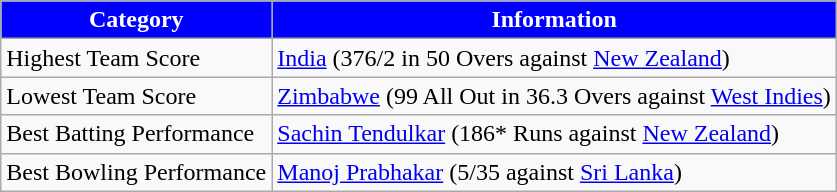<table class="wikitable">
<tr>
<th style="background-color:blue;color:WHITE;">Category</th>
<th style="background-color:blue;color:WHITE;">Information</th>
</tr>
<tr>
<td>Highest Team Score</td>
<td><a href='#'>India</a> (376/2 in 50 Overs against <a href='#'>New Zealand</a>)</td>
</tr>
<tr>
<td>Lowest Team Score</td>
<td><a href='#'>Zimbabwe</a> (99 All Out in 36.3 Overs against <a href='#'>West Indies</a>)</td>
</tr>
<tr>
<td>Best Batting Performance</td>
<td><a href='#'>Sachin Tendulkar</a> (186* Runs against <a href='#'>New Zealand</a>)</td>
</tr>
<tr>
<td>Best Bowling Performance</td>
<td><a href='#'>Manoj Prabhakar</a> (5/35 against <a href='#'>Sri Lanka</a>)</td>
</tr>
</table>
